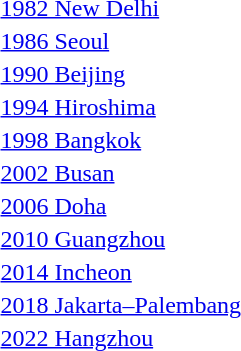<table>
<tr>
<td><a href='#'>1982 New Delhi</a></td>
<td></td>
<td></td>
<td></td>
</tr>
<tr>
<td><a href='#'>1986 Seoul</a></td>
<td></td>
<td></td>
<td></td>
</tr>
<tr>
<td><a href='#'>1990 Beijing</a></td>
<td></td>
<td></td>
<td></td>
</tr>
<tr>
<td><a href='#'>1994 Hiroshima</a></td>
<td></td>
<td></td>
<td></td>
</tr>
<tr>
<td><a href='#'>1998 Bangkok</a></td>
<td></td>
<td></td>
<td></td>
</tr>
<tr>
<td><a href='#'>2002 Busan</a></td>
<td></td>
<td></td>
<td></td>
</tr>
<tr>
<td><a href='#'>2006 Doha</a></td>
<td></td>
<td></td>
<td></td>
</tr>
<tr>
<td><a href='#'>2010 Guangzhou</a></td>
<td></td>
<td></td>
<td></td>
</tr>
<tr>
<td><a href='#'>2014 Incheon</a></td>
<td></td>
<td></td>
<td></td>
</tr>
<tr>
<td><a href='#'>2018 Jakarta–Palembang</a></td>
<td></td>
<td></td>
<td></td>
</tr>
<tr>
<td><a href='#'>2022 Hangzhou</a></td>
<td></td>
<td></td>
<td></td>
</tr>
</table>
